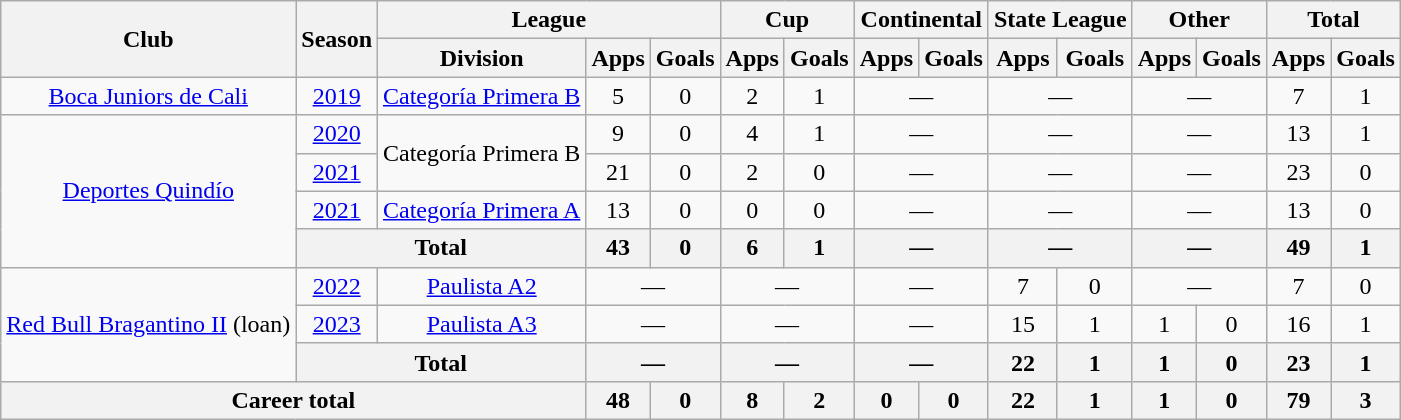<table class="wikitable" style="text-align: center">
<tr>
<th rowspan="2">Club</th>
<th rowspan="2">Season</th>
<th colspan="3">League</th>
<th colspan="2">Cup</th>
<th colspan="2">Continental</th>
<th colspan="2">State League</th>
<th colspan="2">Other</th>
<th colspan="2">Total</th>
</tr>
<tr>
<th>Division</th>
<th>Apps</th>
<th>Goals</th>
<th>Apps</th>
<th>Goals</th>
<th>Apps</th>
<th>Goals</th>
<th>Apps</th>
<th>Goals</th>
<th>Apps</th>
<th>Goals</th>
<th>Apps</th>
<th>Goals</th>
</tr>
<tr>
<td><a href='#'>Boca Juniors de Cali</a></td>
<td><a href='#'>2019</a></td>
<td><a href='#'>Categoría Primera B</a></td>
<td>5</td>
<td>0</td>
<td>2</td>
<td>1</td>
<td colspan="2">—</td>
<td colspan="2">—</td>
<td colspan="2">—</td>
<td>7</td>
<td>1</td>
</tr>
<tr>
<td rowspan="4"><a href='#'>Deportes Quindío</a></td>
<td><a href='#'>2020</a></td>
<td rowspan="2">Categoría Primera B</td>
<td>9</td>
<td>0</td>
<td>4</td>
<td>1</td>
<td colspan="2">—</td>
<td colspan="2">—</td>
<td colspan="2">—</td>
<td>13</td>
<td>1</td>
</tr>
<tr>
<td><a href='#'>2021</a></td>
<td>21</td>
<td>0</td>
<td>2</td>
<td>0</td>
<td colspan="2">—</td>
<td colspan="2">—</td>
<td colspan="2">—</td>
<td>23</td>
<td>0</td>
</tr>
<tr>
<td><a href='#'>2021</a></td>
<td><a href='#'>Categoría Primera A</a></td>
<td>13</td>
<td>0</td>
<td>0</td>
<td>0</td>
<td colspan="2">—</td>
<td colspan="2">—</td>
<td colspan="2">—</td>
<td>13</td>
<td>0</td>
</tr>
<tr>
<th colspan="2"><strong>Total</strong></th>
<th>43</th>
<th>0</th>
<th>6</th>
<th>1</th>
<th colspan="2">—</th>
<th colspan="2">—</th>
<th colspan="2">—</th>
<th>49</th>
<th>1</th>
</tr>
<tr>
<td rowspan="3"><a href='#'>Red Bull Bragantino II</a> (loan)</td>
<td><a href='#'>2022</a></td>
<td><a href='#'>Paulista A2</a></td>
<td colspan="2">—</td>
<td colspan="2">—</td>
<td colspan="2">—</td>
<td>7</td>
<td>0</td>
<td colspan="2">—</td>
<td>7</td>
<td>0</td>
</tr>
<tr>
<td><a href='#'>2023</a></td>
<td><a href='#'>Paulista A3</a></td>
<td colspan="2">—</td>
<td colspan="2">—</td>
<td colspan="2">—</td>
<td>15</td>
<td>1</td>
<td>1</td>
<td>0</td>
<td>16</td>
<td>1</td>
</tr>
<tr>
<th colspan="2"><strong>Total</strong></th>
<th colspan="2">—</th>
<th colspan="2">—</th>
<th colspan="2">—</th>
<th>22</th>
<th>1</th>
<th>1</th>
<th>0</th>
<th>23</th>
<th>1</th>
</tr>
<tr>
<th colspan="3"><strong>Career total</strong></th>
<th>48</th>
<th>0</th>
<th>8</th>
<th>2</th>
<th>0</th>
<th>0</th>
<th>22</th>
<th>1</th>
<th>1</th>
<th>0</th>
<th>79</th>
<th>3</th>
</tr>
</table>
